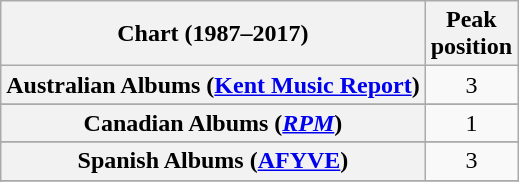<table class="sortable wikitable plainrowheaders" style="text-align:center;">
<tr>
<th>Chart (1987–2017)</th>
<th>Peak<br>position</th>
</tr>
<tr>
<th scope="row">Australian Albums (<a href='#'>Kent Music Report</a>)</th>
<td>3</td>
</tr>
<tr>
</tr>
<tr>
<th scope="row">Canadian Albums (<a href='#'><em>RPM</em></a>)</th>
<td>1</td>
</tr>
<tr>
</tr>
<tr>
</tr>
<tr>
</tr>
<tr>
</tr>
<tr>
</tr>
<tr>
</tr>
<tr>
</tr>
<tr>
</tr>
<tr>
</tr>
<tr>
<th scope="row">Spanish Albums (<a href='#'>AFYVE</a>)</th>
<td>3</td>
</tr>
<tr>
</tr>
<tr>
</tr>
<tr>
</tr>
<tr>
</tr>
</table>
